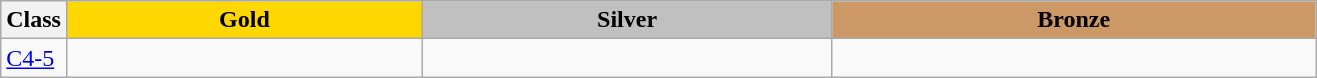<table class=wikitable style="font-size:100%">
<tr>
<th rowspan="1" width="5%">Class</th>
<th rowspan="1" style="background:gold;">Gold</th>
<th colspan="1" style="background:silver;">Silver</th>
<th colspan="1" style="background:#CC9966;">Bronze</th>
</tr>
<tr>
<td><a href='#'>C4-5</a></td>
<td></td>
<td></td>
<td></td>
</tr>
</table>
